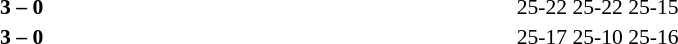<table style="width:100%;" cellspacing="1">
<tr>
<th width=20%></th>
<th width=12%></th>
<th width=20%></th>
<th width=33%></th>
<td></td>
</tr>
<tr style=font-size:90%>
<td align=right><strong></strong></td>
<td align=center><strong>3 – 0</strong></td>
<td></td>
<td>25-22 25-22 25-15</td>
<td></td>
</tr>
<tr style=font-size:90%>
<td align=right><strong></strong></td>
<td align=center><strong>3 – 0</strong></td>
<td></td>
<td>25-17 25-10 25-16</td>
</tr>
</table>
